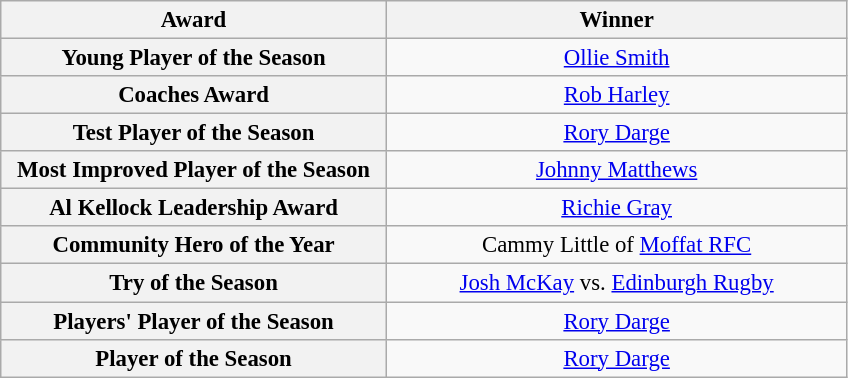<table class="wikitable" style="font-size:95%; text-align:center;">
<tr>
<th style="width:250px;">Award</th>
<th style="width:300px;">Winner</th>
</tr>
<tr>
<th>Young Player of the Season</th>
<td> <a href='#'>Ollie Smith</a></td>
</tr>
<tr>
<th>Coaches Award</th>
<td> <a href='#'>Rob Harley</a></td>
</tr>
<tr>
<th>Test Player of the Season</th>
<td> <a href='#'>Rory Darge</a></td>
</tr>
<tr>
<th>Most Improved Player of the Season</th>
<td> <a href='#'>Johnny Matthews</a></td>
</tr>
<tr>
<th>Al Kellock Leadership Award</th>
<td> <a href='#'>Richie Gray</a></td>
</tr>
<tr>
<th>Community Hero of the Year</th>
<td> Cammy Little of <a href='#'>Moffat RFC</a></td>
</tr>
<tr>
<th>Try of the Season</th>
<td> <a href='#'>Josh McKay</a> vs.  <a href='#'>Edinburgh Rugby</a></td>
</tr>
<tr>
<th>Players' Player of the Season</th>
<td> <a href='#'>Rory Darge</a></td>
</tr>
<tr>
<th>Player of the Season</th>
<td> <a href='#'>Rory Darge</a></td>
</tr>
</table>
